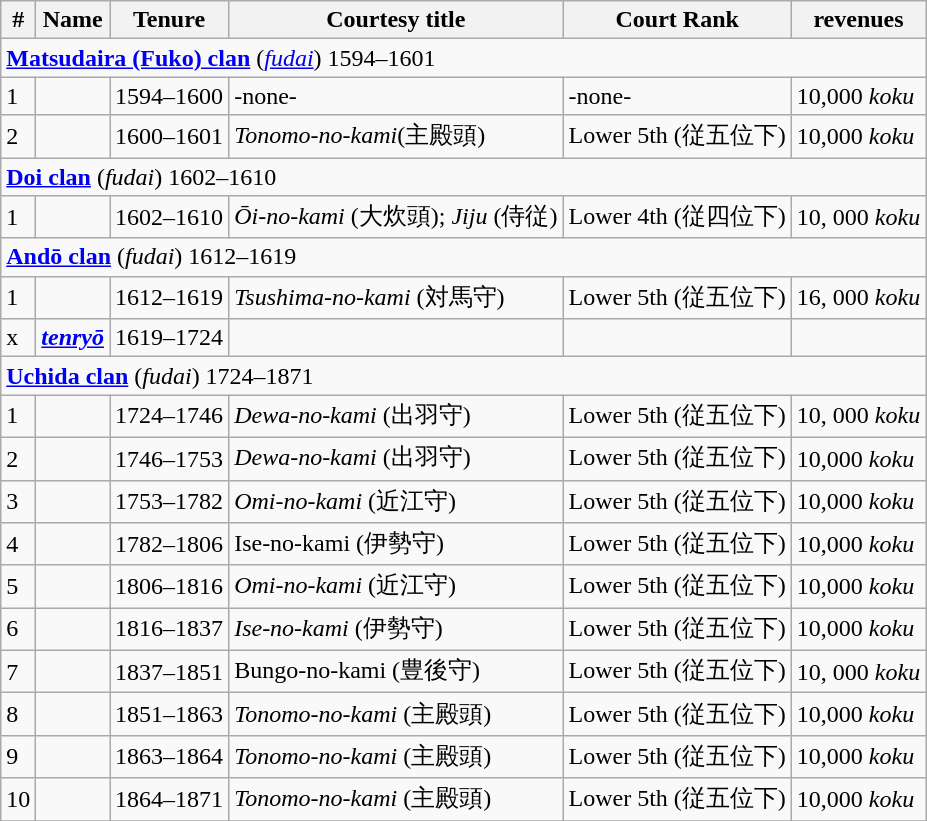<table class=wikitable>
<tr>
<th>#</th>
<th>Name</th>
<th>Tenure</th>
<th>Courtesy title</th>
<th>Court Rank</th>
<th>revenues</th>
</tr>
<tr>
<td colspan=6> <strong><a href='#'>Matsudaira (Fuko) clan</a></strong> (<em><a href='#'>fudai</a></em>) 1594–1601</td>
</tr>
<tr>
<td>1</td>
<td></td>
<td>1594–1600</td>
<td>-none-</td>
<td>-none-</td>
<td>10,000 <em>koku</em></td>
</tr>
<tr>
<td>2</td>
<td></td>
<td>1600–1601</td>
<td><em>Tonomo-no-kami</em>(主殿頭)</td>
<td>Lower 5th (従五位下)</td>
<td>10,000 <em>koku</em></td>
</tr>
<tr>
<td colspan=6> <strong><a href='#'>Doi clan</a></strong> (<em>fudai</em>) 1602–1610</td>
</tr>
<tr>
<td>1</td>
<td></td>
<td>1602–1610</td>
<td><em>Ōi-no-kami</em> (大炊頭); <em>Jiju</em> (侍従)</td>
<td>Lower 4th (従四位下)</td>
<td>10, 000 <em>koku</em></td>
</tr>
<tr>
<td colspan=6> <strong><a href='#'>Andō clan</a></strong> (<em>fudai</em>) 1612–1619</td>
</tr>
<tr>
<td>1</td>
<td></td>
<td>1612–1619</td>
<td><em>Tsushima-no-kami</em> (対馬守)</td>
<td>Lower 5th (従五位下)</td>
<td>16, 000 <em>koku</em></td>
</tr>
<tr>
<td>x</td>
<td><strong><em><a href='#'>tenryō</a></em></strong></td>
<td>1619–1724</td>
<td></td>
<td></td>
<td></td>
</tr>
<tr>
<td colspan=6>   <strong><a href='#'>Uchida clan</a></strong> (<em>fudai</em>) 1724–1871</td>
</tr>
<tr>
<td>1</td>
<td></td>
<td>1724–1746</td>
<td><em>Dewa-no-kami</em> (出羽守)</td>
<td>Lower 5th (従五位下)</td>
<td>10, 000 <em>koku</em></td>
</tr>
<tr>
<td>2</td>
<td></td>
<td>1746–1753</td>
<td><em>Dewa-no-kami</em> (出羽守)</td>
<td>Lower 5th (従五位下)</td>
<td>10,000 <em>koku</em></td>
</tr>
<tr>
<td>3</td>
<td></td>
<td>1753–1782</td>
<td><em>Omi-no-kami</em> (近江守)</td>
<td>Lower 5th (従五位下)</td>
<td>10,000 <em>koku</em></td>
</tr>
<tr>
<td>4</td>
<td></td>
<td>1782–1806</td>
<td>Ise-no-kami (伊勢守)</td>
<td>Lower 5th (従五位下)</td>
<td>10,000 <em>koku</em></td>
</tr>
<tr>
<td>5</td>
<td></td>
<td>1806–1816</td>
<td><em>Omi-no-kami</em> (近江守)</td>
<td>Lower 5th (従五位下)</td>
<td>10,000 <em>koku</em></td>
</tr>
<tr>
<td>6</td>
<td></td>
<td>1816–1837</td>
<td><em>Ise-no-kami</em> (伊勢守)</td>
<td>Lower 5th (従五位下)</td>
<td>10,000 <em>koku</em></td>
</tr>
<tr>
<td>7</td>
<td></td>
<td>1837–1851</td>
<td>Bungo-no-kami (豊後守)</td>
<td>Lower 5th (従五位下)</td>
<td>10, 000 <em>koku</em></td>
</tr>
<tr>
<td>8</td>
<td></td>
<td>1851–1863</td>
<td><em>Tonomo-no-kami</em> (主殿頭)</td>
<td>Lower 5th (従五位下)</td>
<td>10,000 <em>koku</em></td>
</tr>
<tr>
<td>9</td>
<td></td>
<td>1863–1864</td>
<td><em>Tonomo-no-kami</em> (主殿頭)</td>
<td>Lower 5th (従五位下)</td>
<td>10,000 <em>koku</em></td>
</tr>
<tr>
<td>10</td>
<td></td>
<td>1864–1871</td>
<td><em>Tonomo-no-kami</em> (主殿頭)</td>
<td>Lower 5th (従五位下)</td>
<td>10,000 <em>koku</em></td>
</tr>
<tr>
</tr>
</table>
